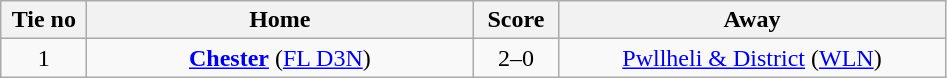<table class="wikitable" style="text-align:center">
<tr>
<th width=50>Tie no</th>
<th width=250>Home</th>
<th width=50>Score</th>
<th width=250>Away</th>
</tr>
<tr>
<td>1</td>
<td><strong><a href='#'>Chester</a></strong> (<a href='#'>FL D3N</a>)</td>
<td>2–0</td>
<td><a href='#'>Pwllheli & District</a> (<a href='#'>WLN</a>)</td>
</tr>
</table>
